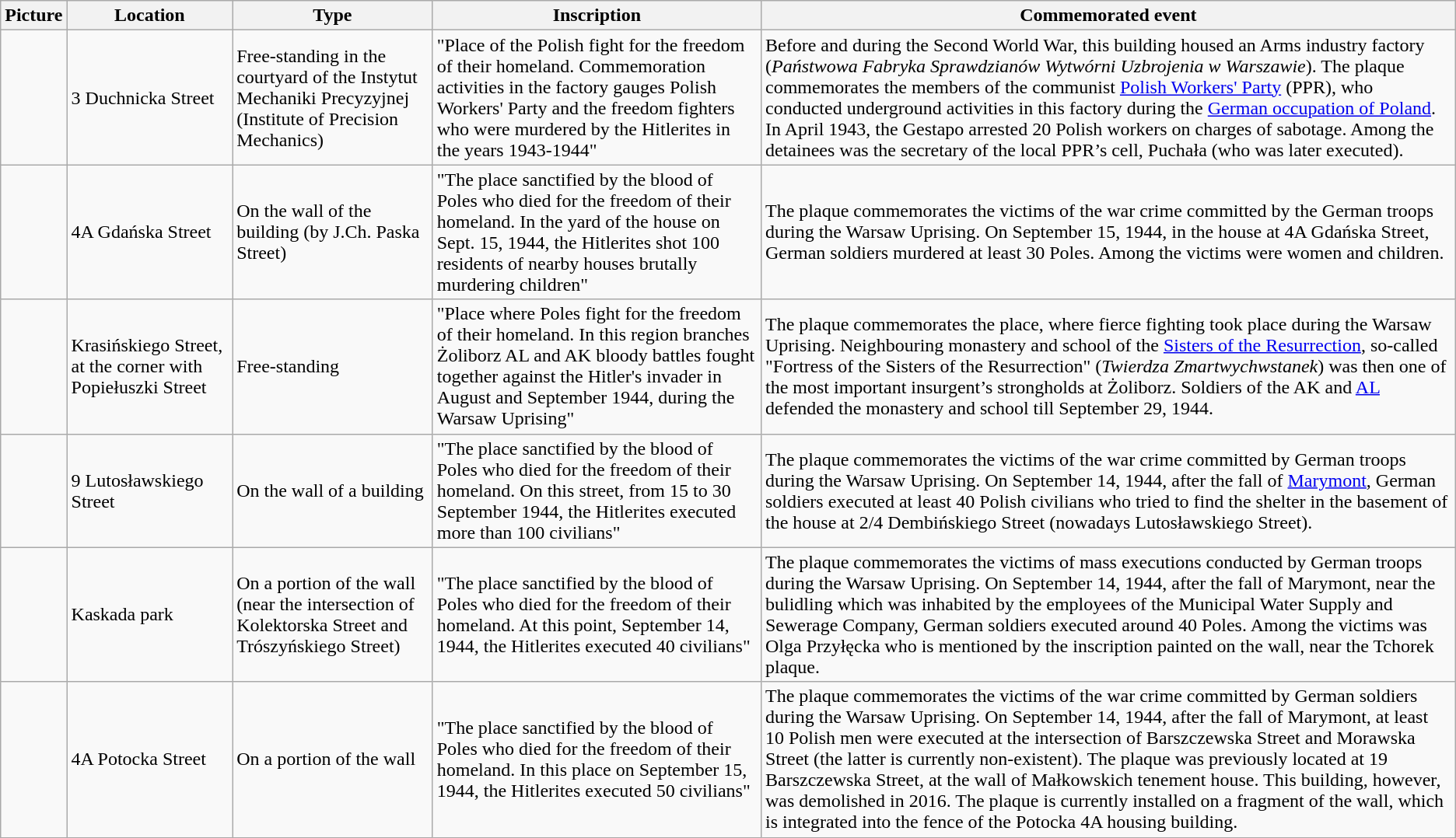<table class="wikitable sortable">
<tr>
<th scope="col">Picture</th>
<th scope="col">Location</th>
<th scope="col">Type</th>
<th scope="col">Inscription</th>
<th scope="col">Commemorated event</th>
</tr>
<tr>
<td></td>
<td>3 Duchnicka Street</td>
<td>Free-standing in the courtyard of the Instytut Mechaniki Precyzyjnej (Institute of Precision Mechanics)</td>
<td>"Place of the Polish fight for the freedom of their homeland. Commemoration activities in the factory gauges Polish Workers' Party and the freedom fighters who were murdered by the Hitlerites in the years 1943-1944"</td>
<td>Before and during the Second World War, this building housed an Arms industry factory (<em>Państwowa Fabryka Sprawdzianów Wytwórni Uzbrojenia w Warszawie</em>). The plaque commemorates the members of the communist <a href='#'>Polish Workers' Party</a> (PPR), who conducted underground activities in this factory during the <a href='#'>German occupation of Poland</a>. In April 1943, the Gestapo arrested 20 Polish workers on charges of sabotage. Among the detainees was the secretary of the local PPR’s cell, Puchała (who was later executed).</td>
</tr>
<tr>
<td></td>
<td>4A Gdańska Street</td>
<td>On the wall of the building (by J.Ch. Paska Street)</td>
<td>"The place sanctified by the blood of Poles who died for the freedom of their homeland. In the yard of the house on Sept. 15, 1944, the Hitlerites shot 100 residents of nearby houses brutally murdering children"</td>
<td>The plaque commemorates the victims of the war crime committed by the German troops during the Warsaw Uprising. On September 15, 1944, in the house at 4A Gdańska Street, German soldiers murdered at least 30 Poles. Among the victims were women and children.</td>
</tr>
<tr>
<td></td>
<td>Krasińskiego Street, at the corner with Popiełuszki Street</td>
<td>Free-standing</td>
<td>"Place where Poles fight for the freedom of their homeland. In this region branches Żoliborz AL and AK bloody battles fought together against the Hitler's invader in August and September 1944, during the Warsaw Uprising"</td>
<td>The plaque commemorates the place, where fierce fighting took place during the Warsaw Uprising. Neighbouring monastery and school of the <a href='#'>Sisters of the Resurrection</a>, so-called "Fortress of the Sisters of the Resurrection" (<em>Twierdza Zmartwychwstanek</em>) was then one of the most important insurgent’s strongholds at Żoliborz. Soldiers of the AK and <a href='#'>AL</a> defended the monastery and school till September 29, 1944.</td>
</tr>
<tr>
<td></td>
<td>9 Lutosławskiego Street</td>
<td>On the wall of a building</td>
<td>"The place sanctified by the blood of Poles who died for the freedom of their homeland. On this street, from 15 to 30 September 1944, the Hitlerites executed more than 100 civilians"</td>
<td>The plaque commemorates the victims of the war crime committed by German troops during the Warsaw Uprising. On September 14, 1944, after the fall of <a href='#'>Marymont</a>, German soldiers executed at least 40 Polish civilians who tried to find the shelter in the basement of the house at 2/4 Dembińskiego Street (nowadays Lutosławskiego Street).</td>
</tr>
<tr>
<td></td>
<td>Kaskada park</td>
<td>On a portion of the wall (near the intersection of  Kolektorska Street and Trószyńskiego Street)</td>
<td>"The place sanctified by the blood of Poles who died for the freedom of their homeland. At this point, September 14, 1944, the Hitlerites executed 40 civilians"</td>
<td>The plaque commemorates the victims of mass executions conducted by German troops during the Warsaw Uprising. On September 14, 1944, after the fall of Marymont, near the bulidling which was inhabited by the employees of the Municipal Water Supply and Sewerage Company, German soldiers executed around 40 Poles. Among the victims was Olga Przyłęcka who is mentioned by the inscription painted on the wall, near the Tchorek plaque.</td>
</tr>
<tr>
<td></td>
<td>4A Potocka Street</td>
<td>On a portion of the wall</td>
<td>"The place sanctified by the blood of Poles who died for the freedom of their homeland. In this place on September 15, 1944, the Hitlerites executed 50 civilians"</td>
<td>The plaque commemorates the victims of the war crime committed by German soldiers during the Warsaw Uprising. On September 14, 1944, after the fall of Marymont, at least 10 Polish men were executed at the intersection of Barszczewska Street and Morawska Street (the latter is currently non-existent). The plaque was previously located at 19 Barszczewska Street, at the wall of Małkowskich tenement house. This building, however, was demolished in 2016. The plaque is currently installed on a fragment of the wall, which is integrated into the fence of the Potocka 4A housing building.</td>
</tr>
</table>
